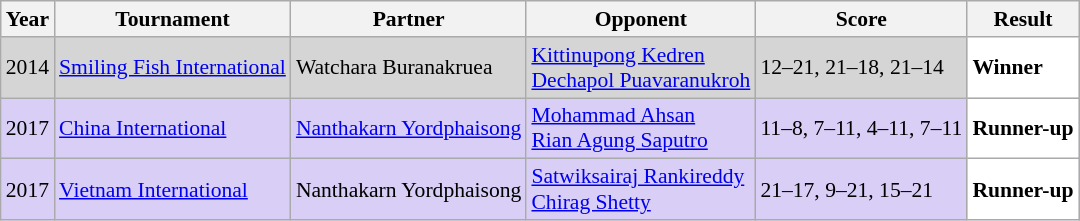<table class="sortable wikitable" style="font-size: 90%;">
<tr>
<th>Year</th>
<th>Tournament</th>
<th>Partner</th>
<th>Opponent</th>
<th>Score</th>
<th>Result</th>
</tr>
<tr style="background:#D5D5D5">
<td align="center">2014</td>
<td align="left"><a href='#'>Smiling Fish International</a></td>
<td align="left"> Watchara Buranakruea</td>
<td align="left"> <a href='#'>Kittinupong Kedren</a><br> <a href='#'>Dechapol Puavaranukroh</a></td>
<td align="left">12–21, 21–18, 21–14</td>
<td style="text-align:left; background:white"> <strong>Winner</strong></td>
</tr>
<tr style="background:#D8CEF6">
<td align="center">2017</td>
<td align="left"><a href='#'>China International</a></td>
<td align="left"> <a href='#'>Nanthakarn Yordphaisong</a></td>
<td align="left"> <a href='#'>Mohammad Ahsan</a><br> <a href='#'>Rian Agung Saputro</a></td>
<td align="left">11–8, 7–11, 4–11, 7–11</td>
<td style="text-align:left; background:white"> <strong>Runner-up</strong></td>
</tr>
<tr style="background:#D8CEF6">
<td align="center">2017</td>
<td align="left"><a href='#'>Vietnam International</a></td>
<td align="left"> Nanthakarn Yordphaisong</td>
<td align="left"> <a href='#'>Satwiksairaj Rankireddy</a><br> <a href='#'>Chirag Shetty</a></td>
<td align="left">21–17, 9–21, 15–21</td>
<td style="text-align:left; background:white"> <strong>Runner-up</strong></td>
</tr>
</table>
